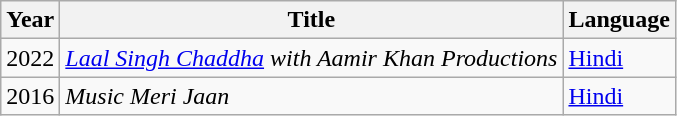<table class="wikitable sortable plainrowheaders">
<tr>
<th scope="col">Year</th>
<th scope="col">Title</th>
<th scope="col" class="unsortable">Language</th>
</tr>
<tr>
<td>2022</td>
<td><em><a href='#'>Laal Singh Chaddha</a> with Aamir Khan Productions</em></td>
<td><a href='#'>Hindi</a></td>
</tr>
<tr>
<td>2016</td>
<td><em>Music Meri Jaan</em></td>
<td><a href='#'>Hindi</a></td>
</tr>
</table>
